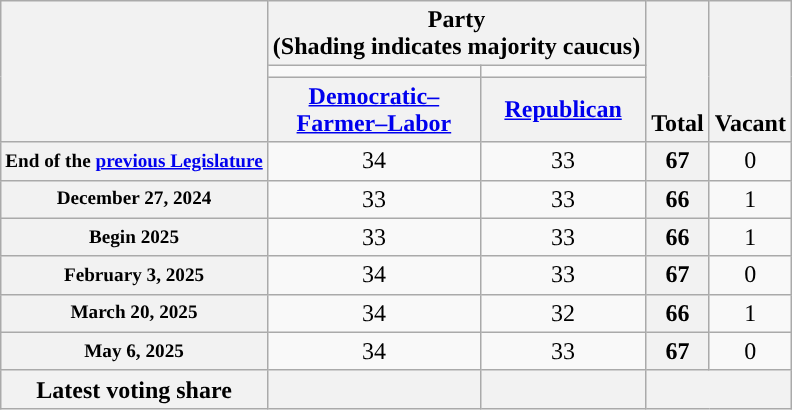<table class=wikitable style="text-align:center">
<tr style="vertical-align:bottom;">
<th rowspan=3></th>
<th colspan=2>Party <div>(Shading indicates majority caucus)</div></th>
<th rowspan=3>Total</th>
<th rowspan=3>Vacant</th>
</tr>
<tr>
<td style="background-color:"></td>
<td style="background-color:"></td>
</tr>
<tr>
<th><a href='#'>Democratic–<br>Farmer–Labor</a></th>
<th><a href='#'>Republican</a></th>
</tr>
<tr>
<th nowrap style="font-size:80%">End of the <a href='#'>previous Legislature</a></th>
<td>34</td>
<td>33</td>
<th>67</th>
<td>0</td>
</tr>
<tr>
<th nowrap style="font-size:80%">December 27, 2024</th>
<td>33</td>
<td>33</td>
<th>66</th>
<td>1</td>
</tr>
<tr>
<th nowrap style="font-size:80%">Begin 2025</th>
<td>33</td>
<td>33</td>
<th>66</th>
<td>1</td>
</tr>
<tr>
<th nowrap style="font-size:80%">February 3, 2025</th>
<td>34</td>
<td>33</td>
<th>67</th>
<td>0</td>
</tr>
<tr>
<th nowrap style="font-size:80%">March 20, 2025</th>
<td>34</td>
<td>32</td>
<th>66</th>
<td>1</td>
</tr>
<tr>
<th nowrap style="font-size:80%">May 6, 2025 </th>
<td>34</td>
<td>33</td>
<th>67</th>
<td>0</td>
</tr>
<tr>
<th>Latest voting share</th>
<th></th>
<th></th>
<th colspan="2"></th>
</tr>
</table>
